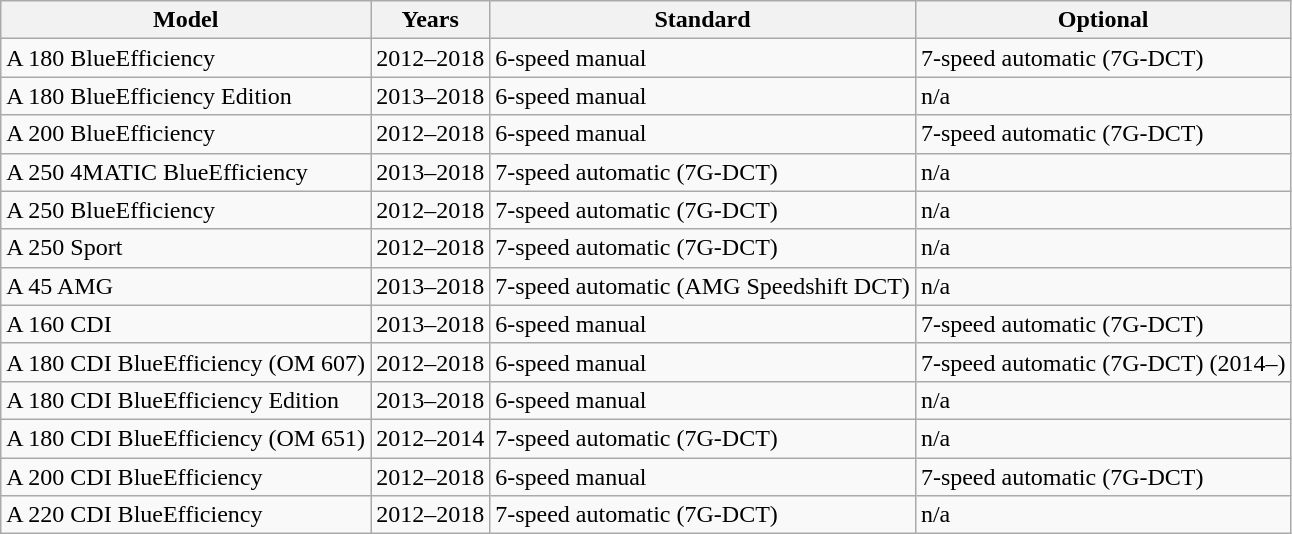<table class="wikitable mw-collapsible">
<tr>
<th>Model</th>
<th>Years</th>
<th>Standard</th>
<th>Optional</th>
</tr>
<tr>
<td>A 180 BlueEfficiency</td>
<td>2012–2018</td>
<td>6-speed manual</td>
<td>7-speed automatic (7G-DCT)</td>
</tr>
<tr>
<td>A 180 BlueEfficiency Edition</td>
<td>2013–2018</td>
<td>6-speed manual</td>
<td>n/a</td>
</tr>
<tr>
<td>A 200 BlueEfficiency</td>
<td>2012–2018</td>
<td>6-speed manual</td>
<td>7-speed automatic (7G-DCT)</td>
</tr>
<tr>
<td>A 250 4MATIC BlueEfficiency</td>
<td>2013–2018</td>
<td>7-speed automatic (7G-DCT)</td>
<td>n/a</td>
</tr>
<tr>
<td>A 250 BlueEfficiency</td>
<td>2012–2018</td>
<td>7-speed automatic (7G-DCT)</td>
<td>n/a</td>
</tr>
<tr>
<td>A 250 Sport</td>
<td>2012–2018</td>
<td>7-speed automatic (7G-DCT)</td>
<td>n/a</td>
</tr>
<tr>
<td>A 45 AMG</td>
<td>2013–2018</td>
<td>7-speed automatic (AMG Speedshift DCT)</td>
<td>n/a</td>
</tr>
<tr>
<td>A 160 CDI</td>
<td>2013–2018</td>
<td>6-speed manual</td>
<td>7-speed automatic (7G-DCT)</td>
</tr>
<tr>
<td>A 180 CDI BlueEfficiency (OM 607)</td>
<td>2012–2018</td>
<td>6-speed manual</td>
<td>7-speed automatic (7G-DCT) (2014–)</td>
</tr>
<tr>
<td>A 180 CDI BlueEfficiency Edition</td>
<td>2013–2018</td>
<td>6-speed manual</td>
<td>n/a</td>
</tr>
<tr>
<td>A 180 CDI BlueEfficiency (OM 651)</td>
<td>2012–2014</td>
<td>7-speed automatic (7G-DCT)</td>
<td>n/a</td>
</tr>
<tr>
<td>A 200 CDI BlueEfficiency</td>
<td>2012–2018</td>
<td>6-speed manual</td>
<td>7-speed automatic (7G-DCT)</td>
</tr>
<tr>
<td>A 220 CDI BlueEfficiency</td>
<td>2012–2018</td>
<td>7-speed automatic (7G-DCT)</td>
<td>n/a</td>
</tr>
</table>
